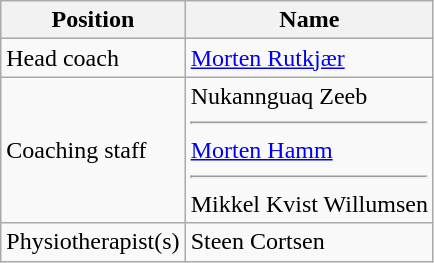<table class="wikitable">
<tr>
<th>Position</th>
<th>Name</th>
</tr>
<tr>
<td>Head coach</td>
<td> <a href='#'>Morten Rutkjær</a></td>
</tr>
<tr>
<td>Coaching staff</td>
<td> Nukannguaq Zeeb<hr> <a href='#'>Morten Hamm</a><hr> Mikkel Kvist Willumsen</td>
</tr>
<tr>
<td>Physiotherapist(s)</td>
<td> Steen Cortsen</td>
</tr>
</table>
